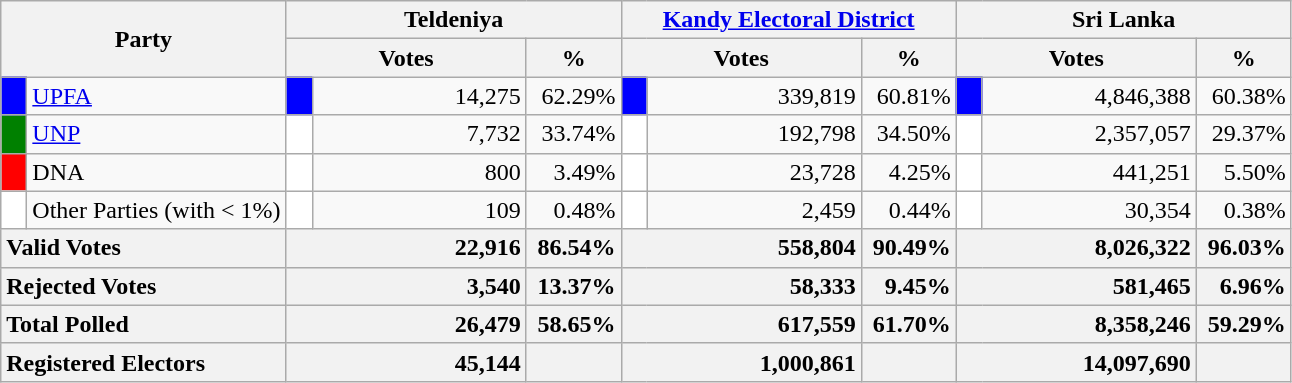<table class="wikitable">
<tr>
<th colspan="2" width="144px"rowspan="2">Party</th>
<th colspan="3" width="216px">Teldeniya</th>
<th colspan="3" width="216px"><a href='#'>Kandy Electoral District</a></th>
<th colspan="3" width="216px">Sri Lanka</th>
</tr>
<tr>
<th colspan="2" width="144px">Votes</th>
<th>%</th>
<th colspan="2" width="144px">Votes</th>
<th>%</th>
<th colspan="2" width="144px">Votes</th>
<th>%</th>
</tr>
<tr>
<td style="background-color:blue;" width="10px"></td>
<td style="text-align:left;"><a href='#'>UPFA</a></td>
<td style="background-color:blue;" width="10px"></td>
<td style="text-align:right;">14,275</td>
<td style="text-align:right;">62.29%</td>
<td style="background-color:blue;" width="10px"></td>
<td style="text-align:right;">339,819</td>
<td style="text-align:right;">60.81%</td>
<td style="background-color:blue;" width="10px"></td>
<td style="text-align:right;">4,846,388</td>
<td style="text-align:right;">60.38%</td>
</tr>
<tr>
<td style="background-color:green;" width="10px"></td>
<td style="text-align:left;"><a href='#'>UNP</a></td>
<td style="background-color:white;" width="10px"></td>
<td style="text-align:right;">7,732</td>
<td style="text-align:right;">33.74%</td>
<td style="background-color:white;" width="10px"></td>
<td style="text-align:right;">192,798</td>
<td style="text-align:right;">34.50%</td>
<td style="background-color:white;" width="10px"></td>
<td style="text-align:right;">2,357,057</td>
<td style="text-align:right;">29.37%</td>
</tr>
<tr>
<td style="background-color:red;" width="10px"></td>
<td style="text-align:left;">DNA</td>
<td style="background-color:white;" width="10px"></td>
<td style="text-align:right;">800</td>
<td style="text-align:right;">3.49%</td>
<td style="background-color:white;" width="10px"></td>
<td style="text-align:right;">23,728</td>
<td style="text-align:right;">4.25%</td>
<td style="background-color:white;" width="10px"></td>
<td style="text-align:right;">441,251</td>
<td style="text-align:right;">5.50%</td>
</tr>
<tr>
<td style="background-color:white;" width="10px"></td>
<td style="text-align:left;">Other Parties (with < 1%)</td>
<td style="background-color:white;" width="10px"></td>
<td style="text-align:right;">109</td>
<td style="text-align:right;">0.48%</td>
<td style="background-color:white;" width="10px"></td>
<td style="text-align:right;">2,459</td>
<td style="text-align:right;">0.44%</td>
<td style="background-color:white;" width="10px"></td>
<td style="text-align:right;">30,354</td>
<td style="text-align:right;">0.38%</td>
</tr>
<tr>
<th colspan="2" width="144px"style="text-align:left;">Valid Votes</th>
<th style="text-align:right;"colspan="2" width="144px">22,916</th>
<th style="text-align:right;">86.54%</th>
<th style="text-align:right;"colspan="2" width="144px">558,804</th>
<th style="text-align:right;">90.49%</th>
<th style="text-align:right;"colspan="2" width="144px">8,026,322</th>
<th style="text-align:right;">96.03%</th>
</tr>
<tr>
<th colspan="2" width="144px"style="text-align:left;">Rejected Votes</th>
<th style="text-align:right;"colspan="2" width="144px">3,540</th>
<th style="text-align:right;">13.37%</th>
<th style="text-align:right;"colspan="2" width="144px">58,333</th>
<th style="text-align:right;">9.45%</th>
<th style="text-align:right;"colspan="2" width="144px">581,465</th>
<th style="text-align:right;">6.96%</th>
</tr>
<tr>
<th colspan="2" width="144px"style="text-align:left;">Total Polled</th>
<th style="text-align:right;"colspan="2" width="144px">26,479</th>
<th style="text-align:right;">58.65%</th>
<th style="text-align:right;"colspan="2" width="144px">617,559</th>
<th style="text-align:right;">61.70%</th>
<th style="text-align:right;"colspan="2" width="144px">8,358,246</th>
<th style="text-align:right;">59.29%</th>
</tr>
<tr>
<th colspan="2" width="144px"style="text-align:left;">Registered Electors</th>
<th style="text-align:right;"colspan="2" width="144px">45,144</th>
<th></th>
<th style="text-align:right;"colspan="2" width="144px">1,000,861</th>
<th></th>
<th style="text-align:right;"colspan="2" width="144px">14,097,690</th>
<th></th>
</tr>
</table>
